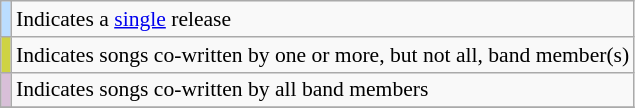<table class="wikitable" style="font-size:90%;">
<tr>
<td style="background-color:#bbddff;text-align:center"> </td>
<td>Indicates a <a href='#'>single</a> release</td>
</tr>
<tr>
<td style="background-color:#ced343"></td>
<td>Indicates songs co-written by one or more, but not all, band member(s)</td>
</tr>
<tr>
<td style="background-color:#D8BFD8"></td>
<td>Indicates songs co-written by all band members</td>
</tr>
<tr>
</tr>
</table>
